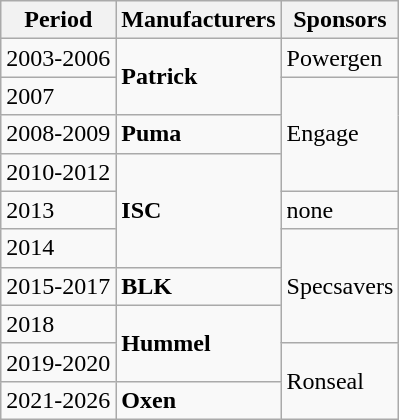<table class="wikitable">
<tr>
<th>Period</th>
<th>Manufacturers</th>
<th>Sponsors</th>
</tr>
<tr>
<td>2003-2006</td>
<td rowspan="2"><strong>Patrick</strong></td>
<td>Powergen</td>
</tr>
<tr>
<td>2007</td>
<td rowspan="3">Engage</td>
</tr>
<tr>
<td>2008-2009</td>
<td><strong>Puma</strong></td>
</tr>
<tr>
<td>2010-2012</td>
<td rowspan="3"><strong>ISC</strong></td>
</tr>
<tr>
<td>2013</td>
<td>none</td>
</tr>
<tr>
<td>2014</td>
<td rowspan="3">Specsavers</td>
</tr>
<tr>
<td>2015-2017</td>
<td><strong>BLK</strong></td>
</tr>
<tr>
<td>2018</td>
<td rowspan="2"><strong>Hummel</strong></td>
</tr>
<tr>
<td>2019-2020</td>
<td rowspan="2">Ronseal</td>
</tr>
<tr>
<td>2021-2026</td>
<td><strong>Oxen</strong></td>
</tr>
</table>
